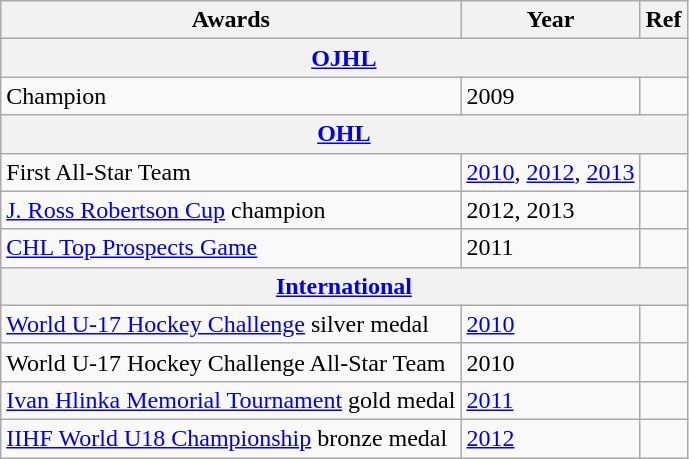<table class="wikitable">
<tr>
<th>Awards</th>
<th>Year</th>
<th>Ref</th>
</tr>
<tr>
<th colspan="3"><a href='#'>OJHL</a></th>
</tr>
<tr>
<td>Champion</td>
<td>2009</td>
<td></td>
</tr>
<tr>
<th colspan="3"><a href='#'>OHL</a></th>
</tr>
<tr>
<td>First All-Star Team</td>
<td><a href='#'>2010</a>, <a href='#'>2012</a>, <a href='#'>2013</a></td>
<td></td>
</tr>
<tr>
<td><a href='#'>J. Ross Robertson Cup</a> champion</td>
<td>2012, 2013</td>
<td></td>
</tr>
<tr>
<td><a href='#'>CHL Top Prospects Game</a></td>
<td>2011</td>
<td></td>
</tr>
<tr>
<th colspan="3"><a href='#'>International</a></th>
</tr>
<tr>
<td><a href='#'>World U-17 Hockey Challenge</a> silver medal</td>
<td><a href='#'>2010</a></td>
<td></td>
</tr>
<tr>
<td>World U-17 Hockey Challenge All-Star Team</td>
<td>2010</td>
<td></td>
</tr>
<tr>
<td><a href='#'>Ivan Hlinka Memorial Tournament</a> gold medal</td>
<td><a href='#'>2011</a></td>
<td></td>
</tr>
<tr>
<td><a href='#'>IIHF World U18 Championship</a> bronze medal</td>
<td><a href='#'>2012</a></td>
<td></td>
</tr>
</table>
